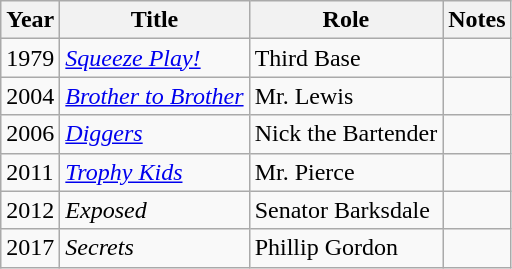<table class="wikitable sortable">
<tr>
<th>Year</th>
<th>Title</th>
<th>Role</th>
<th>Notes</th>
</tr>
<tr>
<td>1979</td>
<td><em><a href='#'>Squeeze Play!</a></em></td>
<td>Third Base</td>
<td></td>
</tr>
<tr>
<td>2004</td>
<td><a href='#'><em>Brother to Brother</em></a></td>
<td>Mr. Lewis</td>
<td></td>
</tr>
<tr>
<td>2006</td>
<td><a href='#'><em>Diggers</em></a></td>
<td>Nick the Bartender</td>
<td></td>
</tr>
<tr>
<td>2011</td>
<td><a href='#'><em>Trophy Kids</em></a></td>
<td>Mr. Pierce</td>
<td></td>
</tr>
<tr>
<td>2012</td>
<td><em>Exposed</em></td>
<td>Senator Barksdale</td>
<td></td>
</tr>
<tr>
<td>2017</td>
<td><em>Secrets</em></td>
<td>Phillip Gordon</td>
<td></td>
</tr>
</table>
